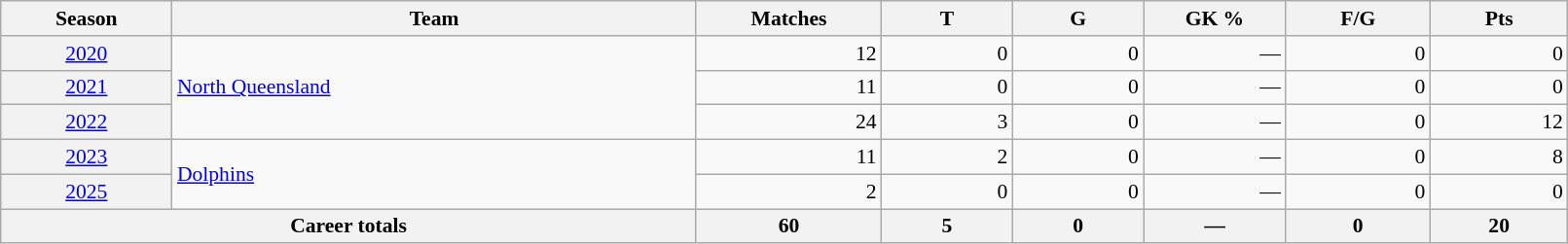<table class="wikitable sortable"  style="font-size:90%; text-align:center; width:85%;">
<tr>
<th width=2%>Season</th>
<th width=8%>Team</th>
<th width=2%>Matches</th>
<th width=2%>T</th>
<th width=2%>G</th>
<th width=2%>GK %</th>
<th width=2%>F/G</th>
<th width=2%>Pts</th>
</tr>
<tr>
<th scope="row" style="text-align:center; font-weight:normal"><a href='#'>2020</a></th>
<td rowspan="3" align=left> <a href='#'>North Queensland</a></td>
<td align=right>12</td>
<td align=right>0</td>
<td align=right>0</td>
<td align=right>—</td>
<td align=right>0</td>
<td align=right>0</td>
</tr>
<tr>
<th scope="row" style="text-align:center; font-weight:normal"><a href='#'>2021</a></th>
<td align=right>11</td>
<td align=right>0</td>
<td align=right>0</td>
<td align=right>—</td>
<td align=right>0</td>
<td align=right>0</td>
</tr>
<tr>
<th scope="row" style="text-align:center; font-weight:normal"><a href='#'>2022</a></th>
<td align=right>24</td>
<td align=right>3</td>
<td align=right>0</td>
<td align=right>—</td>
<td align=right>0</td>
<td align=right>12</td>
</tr>
<tr>
<th scope="row" style="text-align:center; font-weight:normal"><a href='#'>2023</a></th>
<td rowspan="2" align="left"> <a href='#'>Dolphins</a></td>
<td align=right>11</td>
<td align=right>2</td>
<td align=right>0</td>
<td align=right>—</td>
<td align=right>0</td>
<td align=right>8</td>
</tr>
<tr>
<th scope="row" style="text-align:center; font-weight:normal"><a href='#'>2025</a></th>
<td align=right>2</td>
<td align=right>0</td>
<td align=right>0</td>
<td align=right>—</td>
<td align=right>0</td>
<td align=right>0</td>
</tr>
<tr class="sortbottom">
<th colspan=2>Career totals</th>
<th align=right>60</th>
<th align=right><strong>5</strong></th>
<th align=right><strong>0</strong></th>
<th align=right><strong>—</strong></th>
<th align=right><strong>0</strong></th>
<th align=right><strong>20</strong></th>
</tr>
</table>
